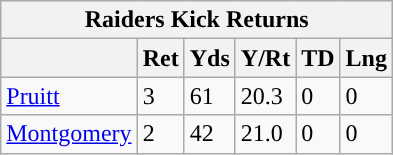<table class="wikitable">
<tr>
<th colspan="6">Raiders Kick Returns</th>
</tr>
<tr>
<th></th>
<th>Ret</th>
<th>Yds</th>
<th>Y/Rt</th>
<th>TD</th>
<th>Lng</th>
</tr>
<tr>
<td><a href='#'>Pruitt</a></td>
<td>3</td>
<td>61</td>
<td>20.3</td>
<td>0</td>
<td>0</td>
</tr>
<tr>
<td><a href='#'>Montgomery</a></td>
<td>2</td>
<td>42</td>
<td>21.0</td>
<td>0</td>
<td>0</td>
</tr>
</table>
